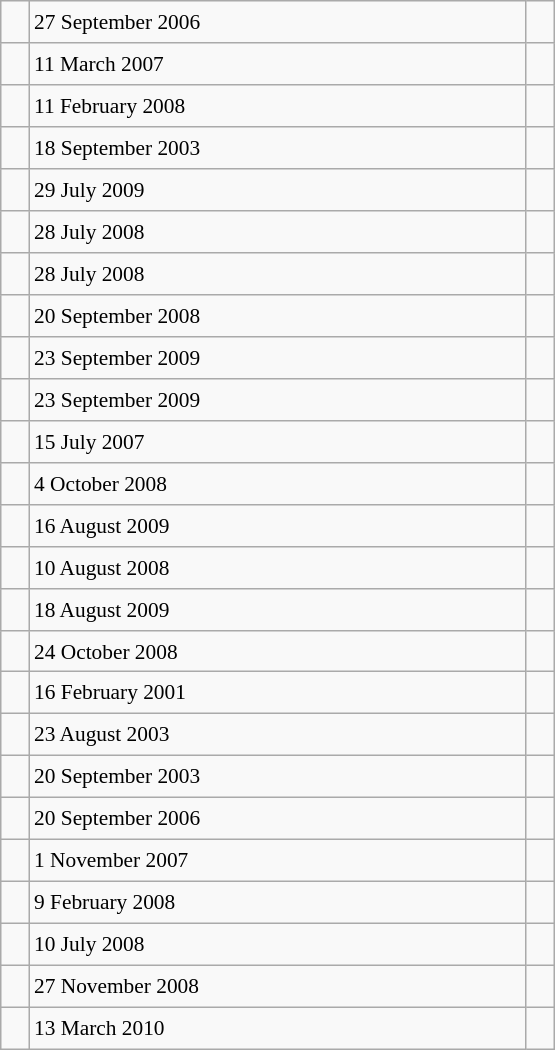<table class="wikitable" style="font-size: 89%; float: left; width: 26em; margin-right: 1em; height: 700px">
<tr>
<td></td>
<td>27 September 2006</td>
<td></td>
</tr>
<tr>
<td></td>
<td>11 March 2007</td>
<td></td>
</tr>
<tr>
<td></td>
<td>11 February 2008</td>
<td></td>
</tr>
<tr>
<td></td>
<td>18 September 2003</td>
<td></td>
</tr>
<tr>
<td></td>
<td>29 July 2009</td>
<td></td>
</tr>
<tr>
<td></td>
<td>28 July 2008</td>
<td></td>
</tr>
<tr>
<td></td>
<td>28 July 2008</td>
<td></td>
</tr>
<tr>
<td></td>
<td>20 September 2008</td>
<td></td>
</tr>
<tr>
<td></td>
<td>23 September 2009</td>
<td></td>
</tr>
<tr>
<td></td>
<td>23 September 2009</td>
<td></td>
</tr>
<tr>
<td></td>
<td>15 July 2007</td>
<td></td>
</tr>
<tr>
<td></td>
<td>4 October 2008</td>
<td></td>
</tr>
<tr>
<td></td>
<td>16 August 2009</td>
<td></td>
</tr>
<tr>
<td></td>
<td>10 August 2008</td>
<td></td>
</tr>
<tr>
<td></td>
<td>18 August 2009</td>
<td></td>
</tr>
<tr>
<td></td>
<td>24 October 2008</td>
<td></td>
</tr>
<tr>
<td></td>
<td>16 February 2001</td>
<td></td>
</tr>
<tr>
<td></td>
<td>23 August 2003</td>
<td></td>
</tr>
<tr>
<td></td>
<td>20 September 2003</td>
<td></td>
</tr>
<tr>
<td></td>
<td>20 September 2006</td>
<td></td>
</tr>
<tr>
<td></td>
<td>1 November 2007</td>
<td></td>
</tr>
<tr>
<td></td>
<td>9 February 2008</td>
<td></td>
</tr>
<tr>
<td></td>
<td>10 July 2008</td>
<td></td>
</tr>
<tr>
<td></td>
<td>27 November 2008</td>
<td></td>
</tr>
<tr>
<td></td>
<td>13 March 2010</td>
<td></td>
</tr>
</table>
